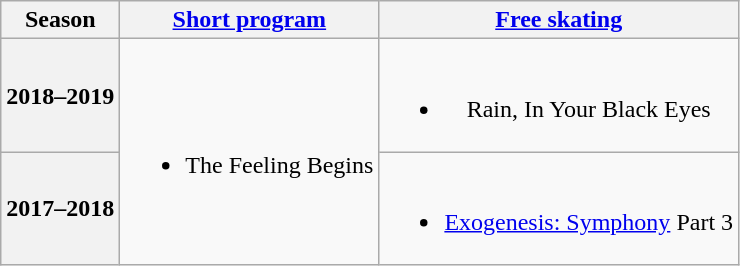<table class=wikitable style=text-align:center>
<tr>
<th>Season</th>
<th><a href='#'>Short program</a></th>
<th><a href='#'>Free skating</a></th>
</tr>
<tr>
<th>2018–2019 <br> </th>
<td rowspan=2><br><ul><li>The Feeling Begins <br> </li></ul></td>
<td><br><ul><li>Rain, In Your Black Eyes <br> </li></ul></td>
</tr>
<tr>
<th>2017–2018 <br> </th>
<td><br><ul><li><a href='#'>Exogenesis: Symphony</a> Part 3 <br> </li></ul></td>
</tr>
</table>
